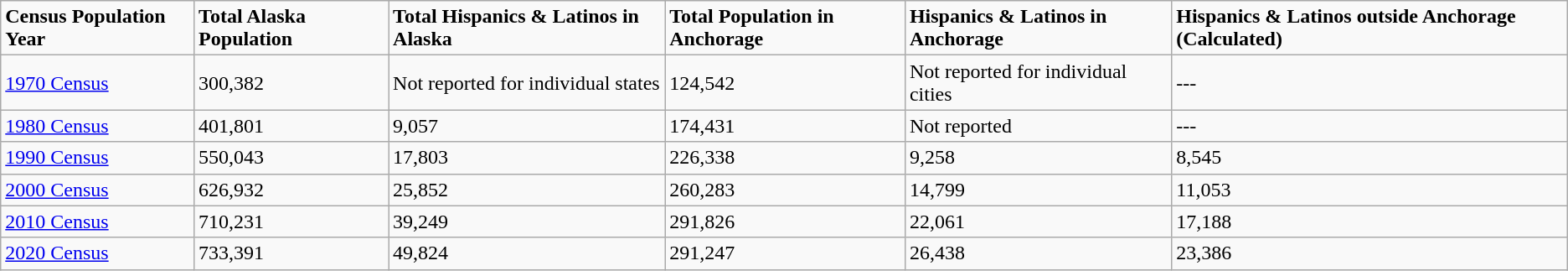<table class="wikitable">
<tr>
<td><strong>Census Population Year</strong></td>
<td><strong>Total Alaska Population</strong></td>
<td><strong>Total Hispanics & Latinos in Alaska</strong></td>
<td><strong>Total Population in Anchorage</strong></td>
<td><strong>Hispanics & Latinos in Anchorage</strong></td>
<td><strong>Hispanics & Latinos outside Anchorage (Calculated)</strong></td>
</tr>
<tr>
<td><a href='#'>1970 Census</a></td>
<td>300,382</td>
<td>Not reported for individual states</td>
<td>124,542</td>
<td>Not reported for individual cities</td>
<td>---</td>
</tr>
<tr>
<td><a href='#'>1980 Census</a></td>
<td>401,801</td>
<td>9,057</td>
<td>174,431</td>
<td>Not reported</td>
<td>---</td>
</tr>
<tr>
<td><a href='#'>1990 Census</a></td>
<td>550,043</td>
<td>17,803</td>
<td>226,338</td>
<td>9,258</td>
<td>8,545</td>
</tr>
<tr>
<td><a href='#'>2000 Census</a></td>
<td>626,932</td>
<td>25,852</td>
<td>260,283</td>
<td>14,799</td>
<td>11,053</td>
</tr>
<tr>
<td><a href='#'>2010 Census</a></td>
<td>710,231</td>
<td>39,249</td>
<td>291,826</td>
<td>22,061</td>
<td>17,188</td>
</tr>
<tr>
<td><a href='#'>2020 Census</a></td>
<td>733,391</td>
<td>49,824</td>
<td>291,247</td>
<td>26,438</td>
<td>23,386</td>
</tr>
</table>
